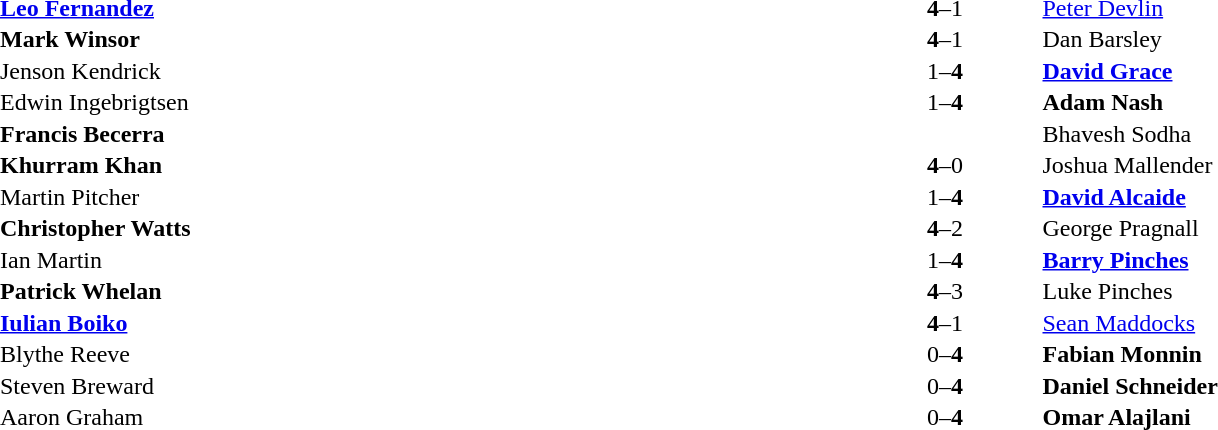<table width="100%" cellspacing="1">
<tr>
<th width=45%></th>
<th width=10%></th>
<th width=45%></th>
</tr>
<tr>
<td> <strong><a href='#'>Leo Fernandez</a></strong></td>
<td align="center"><strong>4</strong>–1</td>
<td> <a href='#'>Peter Devlin</a></td>
</tr>
<tr>
<td> <strong>Mark Winsor</strong></td>
<td align="center"><strong>4</strong>–1</td>
<td> Dan Barsley</td>
</tr>
<tr>
<td> Jenson Kendrick</td>
<td align="center">1–<strong>4</strong></td>
<td> <strong><a href='#'>David Grace</a></strong></td>
</tr>
<tr>
<td> Edwin Ingebrigtsen</td>
<td align="center">1–<strong>4</strong></td>
<td> <strong>Adam Nash</strong></td>
</tr>
<tr>
<td> <strong>Francis Becerra</strong></td>
<td align="center"></td>
<td> Bhavesh Sodha</td>
</tr>
<tr>
<td> <strong>Khurram Khan</strong></td>
<td align="center"><strong>4</strong>–0</td>
<td> Joshua Mallender</td>
</tr>
<tr>
<td> Martin Pitcher</td>
<td align="center">1–<strong>4</strong></td>
<td> <strong><a href='#'>David Alcaide</a></strong></td>
</tr>
<tr>
<td> <strong>Christopher Watts</strong></td>
<td align="center"><strong>4</strong>–2</td>
<td> George Pragnall</td>
</tr>
<tr>
<td> Ian Martin</td>
<td align="center">1–<strong>4</strong></td>
<td> <strong><a href='#'>Barry Pinches</a></strong></td>
</tr>
<tr>
<td> <strong>Patrick Whelan</strong></td>
<td align="center"><strong>4</strong>–3</td>
<td> Luke Pinches</td>
</tr>
<tr>
<td> <strong><a href='#'>Iulian Boiko</a></strong></td>
<td align="center"><strong>4</strong>–1</td>
<td> <a href='#'>Sean Maddocks</a></td>
</tr>
<tr>
<td> Blythe Reeve</td>
<td align="center">0–<strong>4</strong></td>
<td> <strong>Fabian Monnin</strong></td>
</tr>
<tr>
<td> Steven Breward</td>
<td align="center">0–<strong>4</strong></td>
<td> <strong>Daniel Schneider</strong></td>
</tr>
<tr>
<td> Aaron Graham</td>
<td align="center">0–<strong>4</strong></td>
<td> <strong>Omar Alajlani</strong></td>
</tr>
</table>
